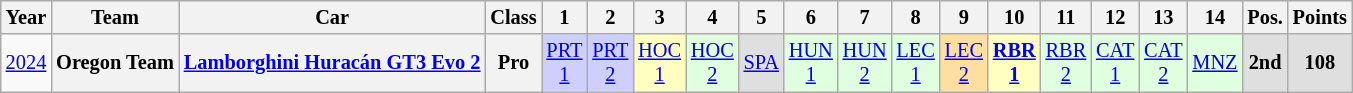<table class="wikitable" border="1" style="text-align:center; font-size:85%;">
<tr>
<th>Year</th>
<th>Team</th>
<th>Car</th>
<th>Class</th>
<th>1</th>
<th>2</th>
<th>3</th>
<th>4</th>
<th>5</th>
<th>6</th>
<th>7</th>
<th>8</th>
<th>9</th>
<th>10</th>
<th>11</th>
<th>12</th>
<th>13</th>
<th>14</th>
<th>Pos.</th>
<th>Points</th>
</tr>
<tr>
<td><a href='#'>2024</a></td>
<th nowrap>Oregon Team</th>
<th nowrap><a href='#'>Lamborghini Huracán GT3 Evo 2</a></th>
<th>Pro</th>
<td style="background:#CFCFFF;"><a href='#'>PRT<br>1</a><br></td>
<td style="background:#CFCFFF;"><a href='#'>PRT<br>2</a><br></td>
<td style="background:#FFFFBF;"><a href='#'>HOC<br>1</a><br></td>
<td style="background:#DFFFDF;"><a href='#'>HOC<br>2</a><br></td>
<td style="background:#DFDFDF;"><a href='#'>SPA</a><br></td>
<td style="background:#DFFFDF;"><a href='#'>HUN<br>1</a><br></td>
<td style="background:#DFFFDF;"><a href='#'>HUN<br>2</a><br></td>
<td style="background:#DFFFDF;"><a href='#'>LEC<br>1</a><br></td>
<td style="background:#FFDF9F;"><a href='#'>LEC<br>2</a><br></td>
<td style="background:#FFFFBF;"><strong><a href='#'>RBR<br>1</a></strong><br></td>
<td style="background:#DFFFDF;"><a href='#'>RBR<br>2</a><br></td>
<td style="background:#DFFFDF;"><a href='#'>CAT<br>1</a><br></td>
<td style="background:#DFFFDF;"><a href='#'>CAT<br>2</a><br></td>
<td style="background:#DFFFDF;"><a href='#'>MNZ</a><br></td>
<th style="background:#DFDFDF;">2nd</th>
<th style="background:#DFDFDF;">108</th>
</tr>
</table>
